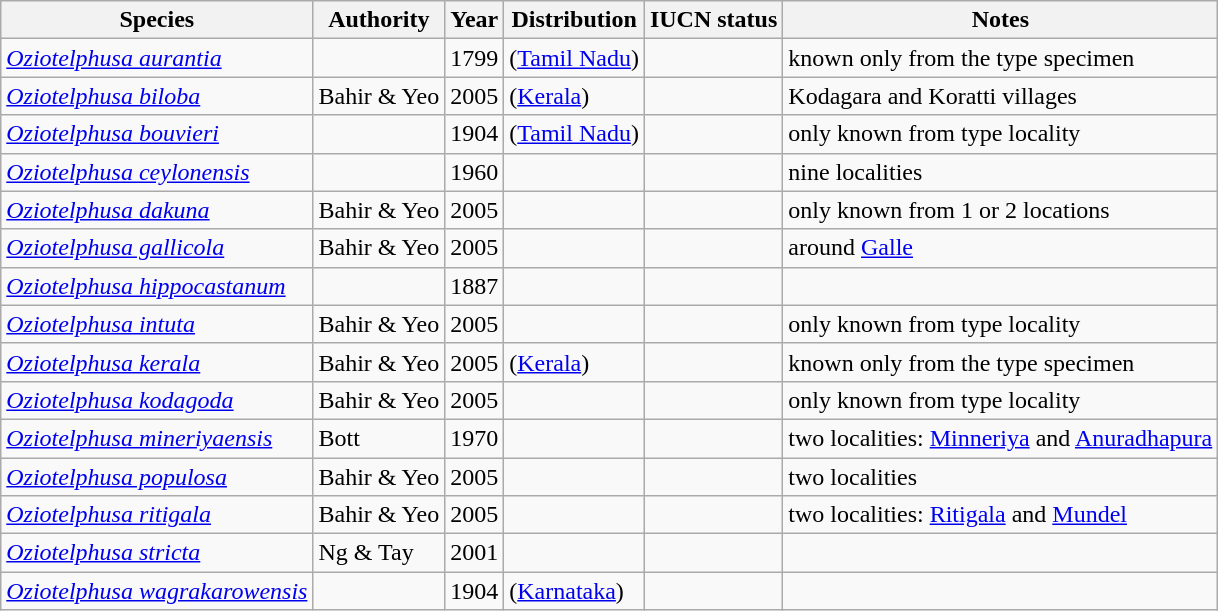<table class="wikitable sortable">
<tr>
<th>Species</th>
<th>Authority</th>
<th>Year</th>
<th>Distribution</th>
<th>IUCN status</th>
<th class="unsortable">Notes</th>
</tr>
<tr>
<td><em><a href='#'>Oziotelphusa aurantia</a></em></td>
<td></td>
<td>1799</td>
<td> (<a href='#'>Tamil Nadu</a>)</td>
<td></td>
<td>known only from the type specimen</td>
</tr>
<tr>
<td><em><a href='#'>Oziotelphusa biloba</a></em></td>
<td>Bahir & Yeo</td>
<td>2005</td>
<td> (<a href='#'>Kerala</a>)</td>
<td></td>
<td>Kodagara and Koratti villages</td>
</tr>
<tr>
<td><em><a href='#'>Oziotelphusa bouvieri</a></em></td>
<td></td>
<td>1904</td>
<td> (<a href='#'>Tamil Nadu</a>)</td>
<td></td>
<td>only known from type locality</td>
</tr>
<tr>
<td><em><a href='#'>Oziotelphusa ceylonensis</a></em></td>
<td></td>
<td>1960</td>
<td></td>
<td></td>
<td>nine localities</td>
</tr>
<tr>
<td><em><a href='#'>Oziotelphusa dakuna</a></em></td>
<td>Bahir & Yeo</td>
<td>2005</td>
<td></td>
<td></td>
<td>only known from 1 or 2 locations</td>
</tr>
<tr>
<td><em><a href='#'>Oziotelphusa gallicola</a></em></td>
<td>Bahir & Yeo</td>
<td>2005</td>
<td></td>
<td></td>
<td>around <a href='#'>Galle</a></td>
</tr>
<tr>
<td><em><a href='#'>Oziotelphusa hippocastanum</a></em></td>
<td></td>
<td>1887</td>
<td></td>
<td></td>
<td></td>
</tr>
<tr>
<td><em><a href='#'>Oziotelphusa intuta</a></em></td>
<td>Bahir & Yeo</td>
<td>2005</td>
<td></td>
<td></td>
<td>only known from type locality</td>
</tr>
<tr>
<td><em><a href='#'>Oziotelphusa kerala</a></em></td>
<td>Bahir & Yeo</td>
<td>2005</td>
<td> (<a href='#'>Kerala</a>)</td>
<td></td>
<td>known only from the type specimen</td>
</tr>
<tr>
<td><em><a href='#'>Oziotelphusa kodagoda</a></em></td>
<td>Bahir & Yeo</td>
<td>2005</td>
<td></td>
<td></td>
<td>only known from type locality</td>
</tr>
<tr>
<td><em><a href='#'>Oziotelphusa mineriyaensis</a></em></td>
<td>Bott</td>
<td>1970</td>
<td></td>
<td></td>
<td>two localities: <a href='#'>Minneriya</a> and <a href='#'>Anuradhapura</a></td>
</tr>
<tr>
<td><em><a href='#'>Oziotelphusa populosa</a></em></td>
<td>Bahir & Yeo</td>
<td>2005</td>
<td></td>
<td></td>
<td>two localities</td>
</tr>
<tr>
<td><em><a href='#'>Oziotelphusa ritigala</a></em></td>
<td>Bahir & Yeo</td>
<td>2005</td>
<td></td>
<td></td>
<td>two localities: <a href='#'>Ritigala</a> and <a href='#'>Mundel</a></td>
</tr>
<tr>
<td><em><a href='#'>Oziotelphusa stricta</a></em></td>
<td>Ng & Tay</td>
<td>2001</td>
<td></td>
<td></td>
</tr>
<tr>
<td><em><a href='#'>Oziotelphusa wagrakarowensis</a></em></td>
<td></td>
<td>1904</td>
<td> (<a href='#'>Karnataka</a>)</td>
<td></td>
<td></td>
</tr>
</table>
